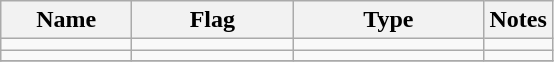<table class="wikitable sortable">
<tr>
<th scope="col" width="80px">Name</th>
<th scope="col" width="100px">Flag</th>
<th scope="col" width="120px">Type</th>
<th>Notes</th>
</tr>
<tr>
<td align="left"></td>
<td align="left"></td>
<td align="left"></td>
<td align="left"></td>
</tr>
<tr>
<td align="left"></td>
<td align="left"></td>
<td align="left"></td>
<td align="left"></td>
</tr>
<tr>
</tr>
</table>
